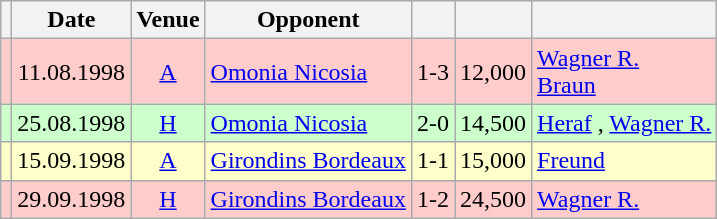<table class="wikitable" Style="text-align: center">
<tr>
<th></th>
<th>Date</th>
<th>Venue</th>
<th>Opponent</th>
<th></th>
<th></th>
<th></th>
</tr>
<tr style="background:#fcc">
<td></td>
<td>11.08.1998</td>
<td><a href='#'>A</a></td>
<td align="left"><a href='#'>Omonia Nicosia</a> </td>
<td>1-3</td>
<td align="right">12,000</td>
<td align="left"><a href='#'>Wagner R.</a>  <br> <a href='#'>Braun</a> </td>
</tr>
<tr style="background:#cfc">
<td></td>
<td>25.08.1998</td>
<td><a href='#'>H</a></td>
<td align="left"><a href='#'>Omonia Nicosia</a> </td>
<td>2-0</td>
<td align="right">14,500</td>
<td align="left"><a href='#'>Heraf</a> , <a href='#'>Wagner R.</a> </td>
</tr>
<tr style="background:#ffc">
<td></td>
<td>15.09.1998</td>
<td><a href='#'>A</a></td>
<td align="left"><a href='#'>Girondins Bordeaux</a> </td>
<td>1-1</td>
<td align="right">15,000</td>
<td align="left"><a href='#'>Freund</a> </td>
</tr>
<tr style="background:#fcc">
<td></td>
<td>29.09.1998</td>
<td><a href='#'>H</a></td>
<td align="left"><a href='#'>Girondins Bordeaux</a> </td>
<td>1-2</td>
<td align="right">24,500</td>
<td align="left"><a href='#'>Wagner R.</a> </td>
</tr>
</table>
